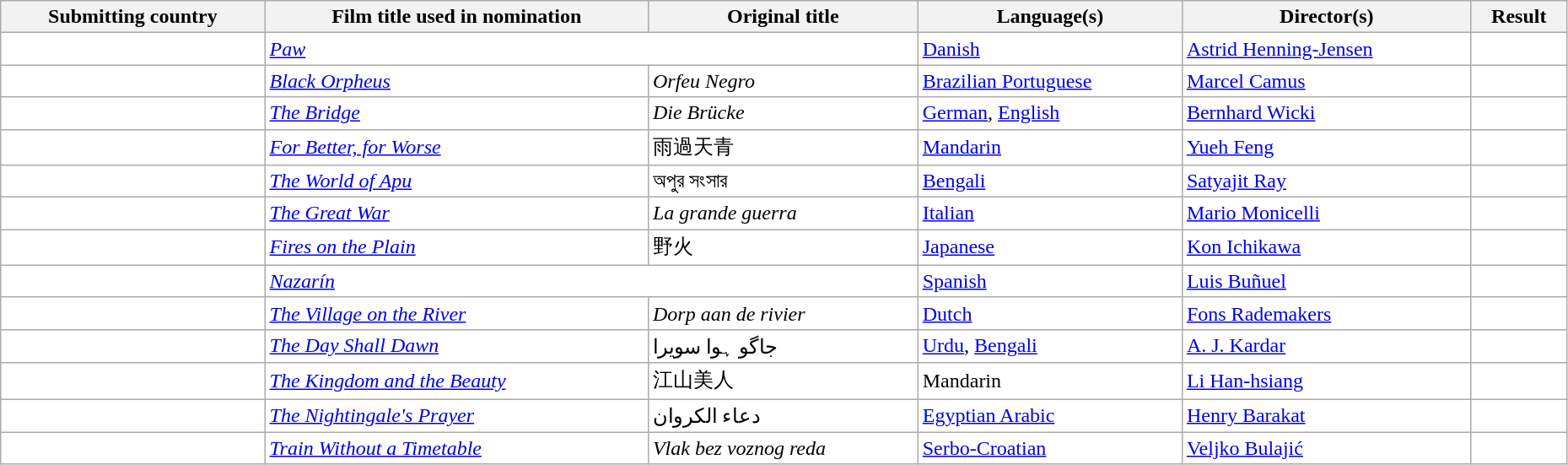<table class="wikitable sortable" width="98%" style="background:#ffffff;">
<tr>
<th>Submitting country</th>
<th>Film title used in nomination</th>
<th>Original title</th>
<th>Language(s)</th>
<th>Director(s)</th>
<th>Result</th>
</tr>
<tr>
<td></td>
<td colspan="2"><em><a href='#'>Paw</a></em></td>
<td><a href='#'>Danish</a></td>
<td><a href='#'>Astrid Henning-Jensen</a></td>
<td></td>
</tr>
<tr>
<td></td>
<td><em><a href='#'>Black Orpheus</a></em></td>
<td><em>Orfeu Negro</em></td>
<td><a href='#'>Brazilian Portuguese</a></td>
<td><a href='#'>Marcel Camus</a></td>
<td></td>
</tr>
<tr>
<td></td>
<td><em><a href='#'>The Bridge</a></em></td>
<td><em>Die Brücke</em></td>
<td><a href='#'>German</a>, <a href='#'>English</a></td>
<td><a href='#'>Bernhard Wicki</a></td>
<td></td>
</tr>
<tr>
<td></td>
<td><em><a href='#'>For Better, for Worse</a></em></td>
<td>雨過天青</td>
<td><a href='#'>Mandarin</a></td>
<td><a href='#'>Yueh Feng</a></td>
<td></td>
</tr>
<tr>
<td></td>
<td><em><a href='#'>The World of Apu</a></em></td>
<td>অপুর সংসার</td>
<td><a href='#'>Bengali</a></td>
<td><a href='#'>Satyajit Ray</a></td>
<td></td>
</tr>
<tr>
<td></td>
<td><em><a href='#'>The Great War</a></em></td>
<td><em>La grande guerra</em></td>
<td><a href='#'>Italian</a></td>
<td><a href='#'>Mario Monicelli</a></td>
<td></td>
</tr>
<tr>
<td></td>
<td><em><a href='#'>Fires on the Plain</a></em></td>
<td>野火</td>
<td><a href='#'>Japanese</a></td>
<td><a href='#'>Kon Ichikawa</a></td>
<td></td>
</tr>
<tr>
<td></td>
<td colspan="2"><em><a href='#'>Nazarín</a></em></td>
<td><a href='#'>Spanish</a></td>
<td><a href='#'>Luis Buñuel</a></td>
<td></td>
</tr>
<tr>
<td></td>
<td><em><a href='#'>The Village on the River</a></em></td>
<td><em>Dorp aan de rivier</em></td>
<td><a href='#'>Dutch</a></td>
<td><a href='#'>Fons Rademakers</a></td>
<td></td>
</tr>
<tr>
<td></td>
<td><em><a href='#'>The Day Shall Dawn</a></em></td>
<td>جاگو ہوا سویرا</td>
<td><a href='#'>Urdu</a>, <a href='#'>Bengali</a></td>
<td><a href='#'>A. J. Kardar</a></td>
<td></td>
</tr>
<tr>
<td></td>
<td><em><a href='#'>The Kingdom and the Beauty</a></em></td>
<td>江山美人</td>
<td>Mandarin</td>
<td><a href='#'>Li Han-hsiang</a></td>
<td></td>
</tr>
<tr>
<td></td>
<td><em><a href='#'>The Nightingale's Prayer</a></em></td>
<td>دعاء الكروان</td>
<td><a href='#'>Egyptian Arabic</a></td>
<td><a href='#'>Henry Barakat</a></td>
<td></td>
</tr>
<tr>
<td></td>
<td><em><a href='#'>Train Without a Timetable</a></em></td>
<td><em>Vlak bez voznog reda</em></td>
<td><a href='#'>Serbo-Croatian</a></td>
<td><a href='#'>Veljko Bulajić</a></td>
<td></td>
</tr>
</table>
